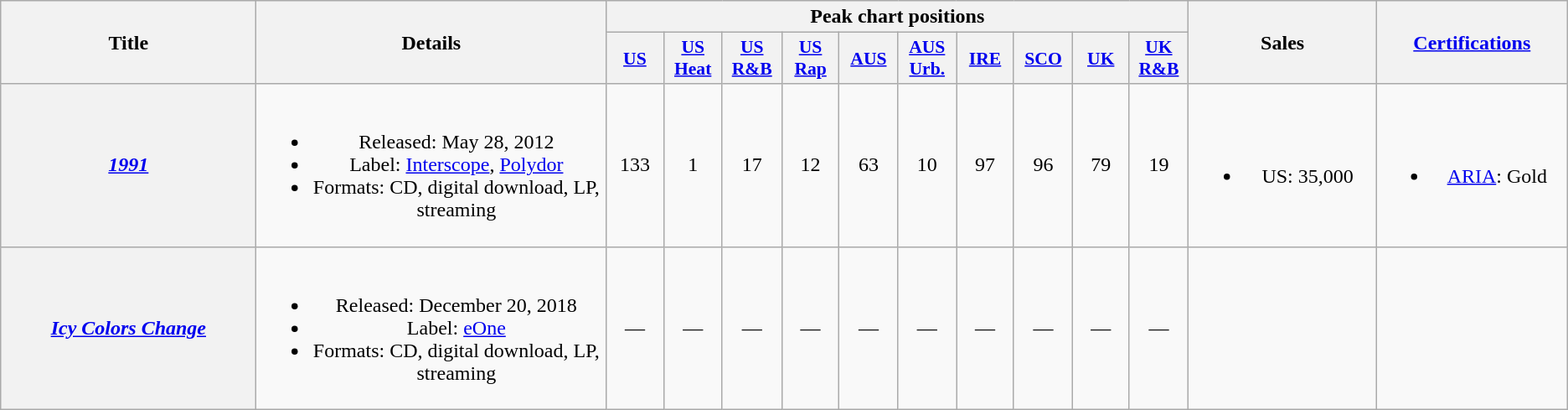<table class="wikitable plainrowheaders" style="text-align:center;">
<tr>
<th scope="col" rowspan="2" style="width:15em;">Title</th>
<th scope="col" rowspan="2" style="width:20em;">Details</th>
<th scope="col" colspan="10">Peak chart positions</th>
<th scope="col" rowspan="2" style="width:10em;">Sales</th>
<th scope="col" rowspan="2" style="width:10em;"><a href='#'>Certifications</a></th>
</tr>
<tr>
<th scope="col" style="width:3em;font-size:90%;"><a href='#'>US</a><br></th>
<th scope="col" style="width:3em;font-size:90%;"><a href='#'>US<br>Heat</a><br></th>
<th scope="col" style="width:3em;font-size:90%;"><a href='#'>US<br>R&B</a><br></th>
<th scope="col" style="width:3em;font-size:90%;"><a href='#'>US<br>Rap</a><br></th>
<th scope="col" style="width:3em;font-size:90%;"><a href='#'>AUS</a><br></th>
<th scope="col" style="width:3em;font-size:90%;"><a href='#'>AUS Urb.</a><br></th>
<th scope="col" style="width:3em;font-size:90%;"><a href='#'>IRE</a><br></th>
<th scope="col" style="width:3em;font-size:90%;"><a href='#'>SCO</a><br></th>
<th scope="col" style="width:3em;font-size:90%;"><a href='#'>UK</a><br></th>
<th scope="col" style="width:3em;font-size:90%;"><a href='#'>UK<br>R&B</a><br></th>
</tr>
<tr>
<th scope="row"><em><a href='#'>1991</a></em></th>
<td><br><ul><li>Released: May 28, 2012</li><li>Label: <a href='#'>Interscope</a>, <a href='#'>Polydor</a></li><li>Formats: CD, digital download, LP, streaming</li></ul></td>
<td>133</td>
<td>1</td>
<td>17</td>
<td>12</td>
<td>63</td>
<td>10</td>
<td>97</td>
<td>96</td>
<td>79</td>
<td>19</td>
<td><br><ul><li>US: 35,000</li></ul></td>
<td><br><ul><li><a href='#'>ARIA</a>: Gold</li></ul></td>
</tr>
<tr>
<th scope="row"><em><a href='#'>Icy Colors Change</a></em></th>
<td><br><ul><li>Released: December 20, 2018</li><li>Label: <a href='#'>eOne</a></li><li>Formats: CD, digital download, LP, streaming</li></ul></td>
<td>—</td>
<td>—</td>
<td>—</td>
<td>—</td>
<td>—</td>
<td>—</td>
<td>—</td>
<td>—</td>
<td>—</td>
<td>—</td>
<td></td>
<td></td>
</tr>
</table>
